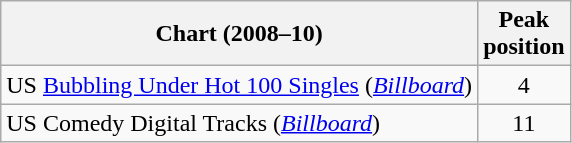<table class="wikitable sortable">
<tr>
<th>Chart (2008–10)</th>
<th>Peak<br>position</th>
</tr>
<tr>
<td>US <a href='#'>Bubbling Under Hot 100 Singles</a> (<em><a href='#'>Billboard</a></em>)</td>
<td align="center">4</td>
</tr>
<tr>
<td>US Comedy Digital Tracks (<em><a href='#'>Billboard</a></em>)</td>
<td align="center">11</td>
</tr>
</table>
